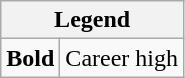<table class="wikitable mw-collapsible mw-collapsed">
<tr>
<th colspan="2">Legend</th>
</tr>
<tr>
<td><strong>Bold</strong></td>
<td>Career high</td>
</tr>
</table>
